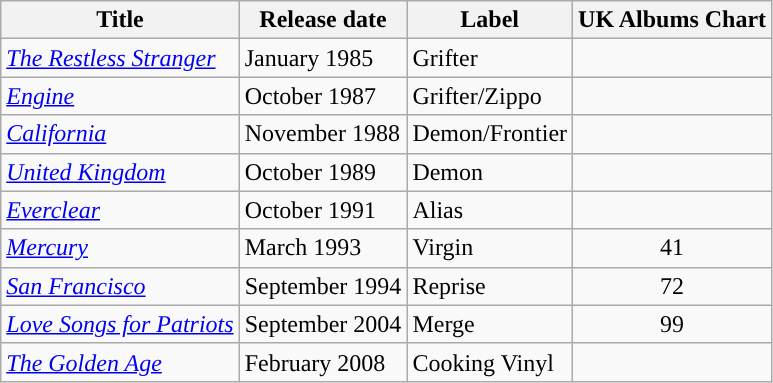<table class="wikitable">
<tr>
<th>Title</th>
<th>Release date</th>
<th>Label</th>
<th>UK Albums Chart</th>
</tr>
<tr>
<td><em><a href='#'>The Restless Stranger</a></em></td>
<td>January 1985</td>
<td>Grifter</td>
<td></td>
</tr>
<tr>
<td><em><a href='#'>Engine</a></em></td>
<td>October 1987</td>
<td>Grifter/Zippo</td>
<td></td>
</tr>
<tr>
<td><em><a href='#'>California</a></em></td>
<td>November 1988</td>
<td>Demon/Frontier</td>
<td></td>
</tr>
<tr>
<td><em><a href='#'>United Kingdom</a></em></td>
<td>October 1989</td>
<td>Demon</td>
<td></td>
</tr>
<tr>
<td><em><a href='#'>Everclear</a></em></td>
<td>October 1991</td>
<td>Alias</td>
<td></td>
</tr>
<tr>
<td><em><a href='#'>Mercury</a></em></td>
<td>March 1993</td>
<td>Virgin</td>
<td align="center">41</td>
</tr>
<tr>
<td><em><a href='#'>San Francisco</a></em></td>
<td>September 1994</td>
<td>Reprise</td>
<td align="center">72</td>
</tr>
<tr>
<td><em><a href='#'>Love Songs for Patriots</a></em></td>
<td>September 2004</td>
<td>Merge</td>
<td align="center">99</td>
</tr>
<tr>
<td><em><a href='#'>The Golden Age</a></em></td>
<td>February 2008</td>
<td>Cooking Vinyl</td>
<td></td>
</tr>
</table>
